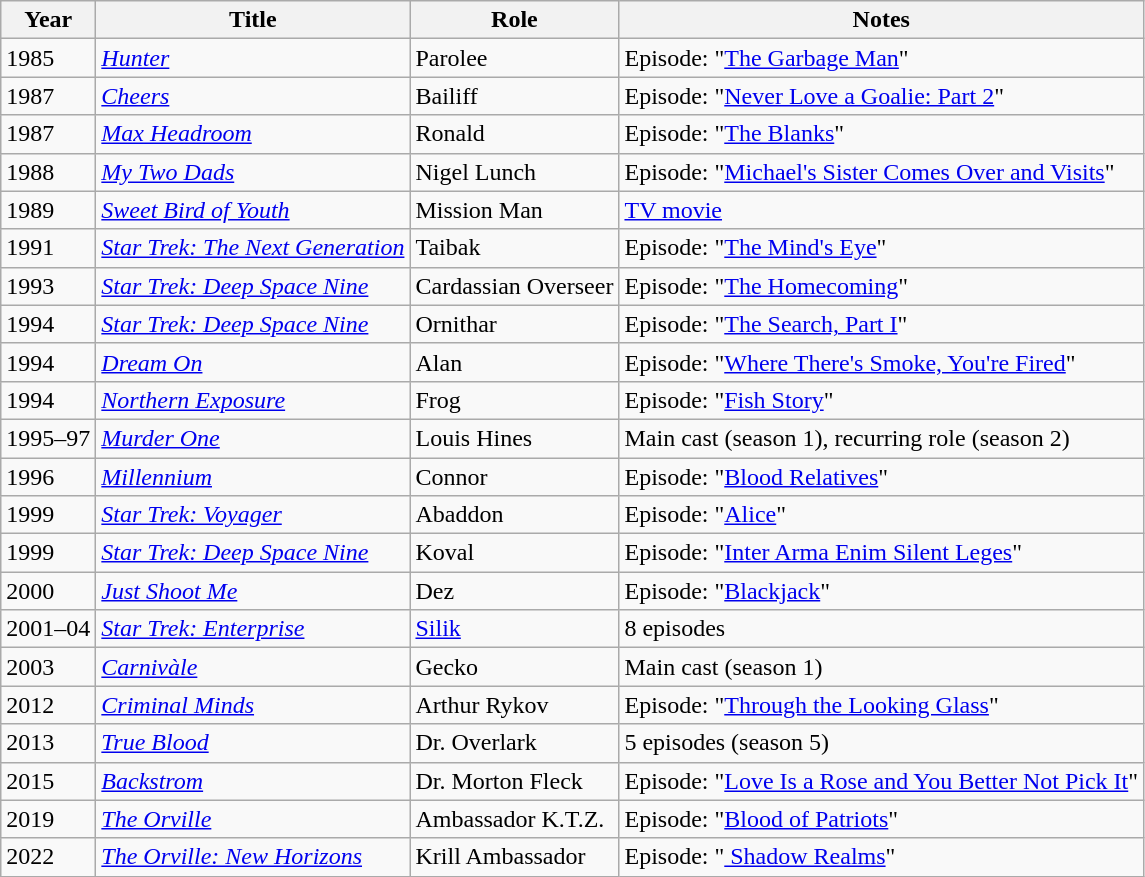<table class="wikitable sortable">
<tr>
<th>Year</th>
<th>Title</th>
<th>Role</th>
<th class="unsortable">Notes</th>
</tr>
<tr>
<td>1985</td>
<td><em><a href='#'>Hunter</a></em></td>
<td>Parolee</td>
<td>Episode: "<a href='#'>The Garbage Man</a>"</td>
</tr>
<tr>
<td>1987</td>
<td><em><a href='#'>Cheers</a></em></td>
<td>Bailiff</td>
<td>Episode: "<a href='#'>Never Love a Goalie: Part 2</a>"</td>
</tr>
<tr>
<td>1987</td>
<td><em><a href='#'>Max Headroom</a></em></td>
<td>Ronald</td>
<td>Episode: "<a href='#'>The Blanks</a>"</td>
</tr>
<tr>
<td>1988</td>
<td><em><a href='#'>My Two Dads</a></em></td>
<td>Nigel Lunch</td>
<td>Episode: "<a href='#'>Michael's Sister Comes Over and Visits</a>"</td>
</tr>
<tr>
<td>1989</td>
<td><em><a href='#'>Sweet Bird of Youth</a></em></td>
<td>Mission Man</td>
<td><a href='#'>TV movie</a></td>
</tr>
<tr>
<td>1991</td>
<td><em><a href='#'>Star Trek: The Next Generation</a></em></td>
<td>Taibak</td>
<td>Episode: "<a href='#'>The Mind's Eye</a>"</td>
</tr>
<tr>
<td>1993</td>
<td><em><a href='#'>Star Trek: Deep Space Nine</a></em></td>
<td>Cardassian Overseer</td>
<td>Episode: "<a href='#'>The Homecoming</a>"</td>
</tr>
<tr>
<td>1994</td>
<td><em><a href='#'>Star Trek: Deep Space Nine</a></em></td>
<td>Ornithar</td>
<td>Episode: "<a href='#'>The Search, Part I</a>"</td>
</tr>
<tr>
<td>1994</td>
<td><em><a href='#'>Dream On</a></em></td>
<td>Alan</td>
<td>Episode: "<a href='#'>Where There's Smoke, You're Fired</a>"</td>
</tr>
<tr>
<td>1994</td>
<td><em><a href='#'>Northern Exposure</a></em></td>
<td>Frog</td>
<td>Episode: "<a href='#'>Fish Story</a>"</td>
</tr>
<tr>
<td>1995–97</td>
<td><em><a href='#'>Murder One</a></em></td>
<td>Louis Hines</td>
<td>Main cast (season 1), recurring role (season 2)</td>
</tr>
<tr>
<td>1996</td>
<td><em><a href='#'>Millennium</a></em></td>
<td>Connor</td>
<td>Episode: "<a href='#'>Blood Relatives</a>"</td>
</tr>
<tr>
<td>1999</td>
<td><em><a href='#'>Star Trek: Voyager</a></em></td>
<td>Abaddon</td>
<td>Episode: "<a href='#'>Alice</a>"</td>
</tr>
<tr>
<td>1999</td>
<td><em><a href='#'>Star Trek: Deep Space Nine</a></em></td>
<td>Koval</td>
<td>Episode: "<a href='#'>Inter Arma Enim Silent Leges</a>"</td>
</tr>
<tr>
<td>2000</td>
<td><em><a href='#'>Just Shoot Me</a></em></td>
<td>Dez</td>
<td>Episode: "<a href='#'>Blackjack</a>"</td>
</tr>
<tr>
<td>2001–04</td>
<td><em><a href='#'>Star Trek: Enterprise</a></em></td>
<td><a href='#'>Silik</a></td>
<td>8 episodes</td>
</tr>
<tr>
<td>2003</td>
<td><em><a href='#'>Carnivàle</a></em></td>
<td>Gecko</td>
<td>Main cast (season 1)</td>
</tr>
<tr>
<td>2012</td>
<td><em><a href='#'>Criminal Minds</a></em></td>
<td>Arthur Rykov</td>
<td>Episode: "<a href='#'>Through the Looking Glass</a>"</td>
</tr>
<tr>
<td>2013</td>
<td><em><a href='#'>True Blood</a></em></td>
<td>Dr. Overlark</td>
<td>5 episodes (season 5)</td>
</tr>
<tr>
<td>2015</td>
<td><em><a href='#'>Backstrom</a></em></td>
<td>Dr. Morton Fleck</td>
<td>Episode: "<a href='#'>Love Is a Rose and You Better Not Pick It</a>"</td>
</tr>
<tr>
<td>2019</td>
<td><em><a href='#'>The Orville</a></em></td>
<td>Ambassador K.T.Z.</td>
<td>Episode: "<a href='#'>Blood of Patriots</a>"</td>
</tr>
<tr>
<td>2022</td>
<td><em><a href='#'>The Orville: New Horizons</a></em></td>
<td>Krill Ambassador</td>
<td>Episode: "<a href='#'> Shadow Realms</a>"</td>
</tr>
</table>
